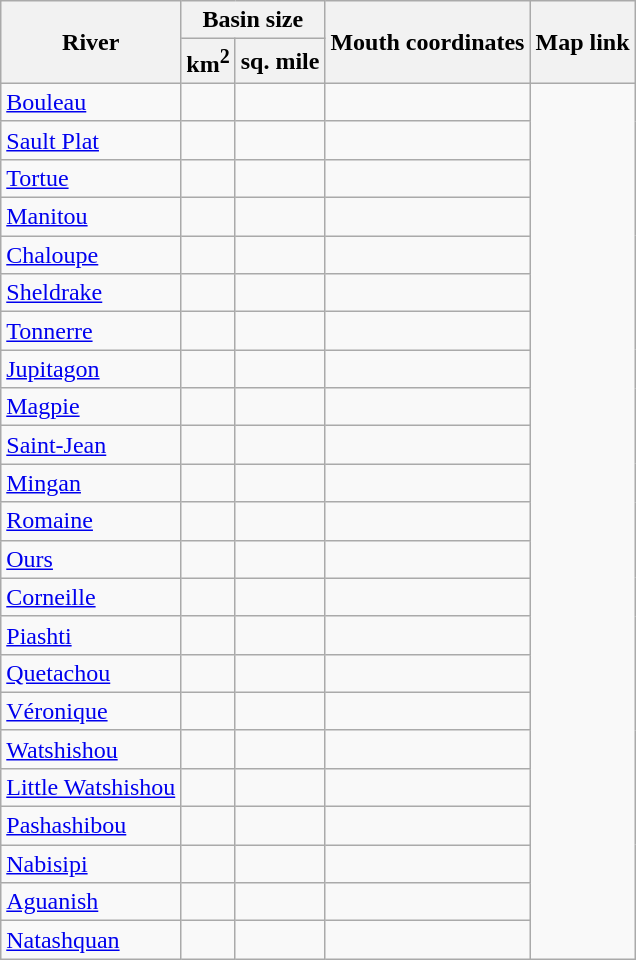<table class="wikitable sortable">
<tr>
<th rowspan=2>River</th>
<th colspan=2>Basin size</th>
<th rowspan=2>Mouth coordinates</th>
<th rowspan=2>Map link</th>
</tr>
<tr>
<th>km<sup>2</sup></th>
<th>sq. mile</th>
</tr>
<tr>
<td><a href='#'>Bouleau</a></td>
<td></td>
<td></td>
<td></td>
</tr>
<tr>
<td><a href='#'>Sault Plat</a></td>
<td></td>
<td></td>
<td></td>
</tr>
<tr>
<td><a href='#'>Tortue</a></td>
<td></td>
<td></td>
<td></td>
</tr>
<tr>
<td><a href='#'>Manitou</a></td>
<td></td>
<td></td>
<td></td>
</tr>
<tr>
<td><a href='#'>Chaloupe</a></td>
<td></td>
<td></td>
<td></td>
</tr>
<tr>
<td><a href='#'>Sheldrake</a></td>
<td></td>
<td></td>
<td></td>
</tr>
<tr>
<td><a href='#'>Tonnerre</a></td>
<td></td>
<td></td>
<td></td>
</tr>
<tr>
<td><a href='#'>Jupitagon</a></td>
<td></td>
<td></td>
<td></td>
</tr>
<tr>
<td><a href='#'>Magpie</a></td>
<td></td>
<td></td>
<td></td>
</tr>
<tr>
<td><a href='#'>Saint-Jean</a></td>
<td></td>
<td></td>
<td></td>
</tr>
<tr>
<td><a href='#'>Mingan</a></td>
<td></td>
<td></td>
<td></td>
</tr>
<tr>
<td><a href='#'>Romaine</a></td>
<td></td>
<td></td>
<td></td>
</tr>
<tr>
<td><a href='#'>Ours</a></td>
<td></td>
<td></td>
<td></td>
</tr>
<tr>
<td><a href='#'>Corneille</a></td>
<td></td>
<td></td>
<td></td>
</tr>
<tr>
<td><a href='#'>Piashti</a></td>
<td></td>
<td></td>
<td></td>
</tr>
<tr>
<td><a href='#'>Quetachou</a></td>
<td></td>
<td></td>
<td></td>
</tr>
<tr>
<td><a href='#'>Véronique</a></td>
<td></td>
<td></td>
<td></td>
</tr>
<tr>
<td><a href='#'>Watshishou</a></td>
<td></td>
<td></td>
<td></td>
</tr>
<tr>
<td><a href='#'>Little Watshishou</a></td>
<td></td>
<td></td>
<td></td>
</tr>
<tr>
<td><a href='#'>Pashashibou</a></td>
<td></td>
<td></td>
<td></td>
</tr>
<tr>
<td><a href='#'>Nabisipi</a></td>
<td></td>
<td></td>
<td></td>
</tr>
<tr>
<td><a href='#'>Aguanish</a></td>
<td></td>
<td></td>
<td></td>
</tr>
<tr>
<td><a href='#'>Natashquan</a></td>
<td></td>
<td></td>
<td></td>
</tr>
</table>
